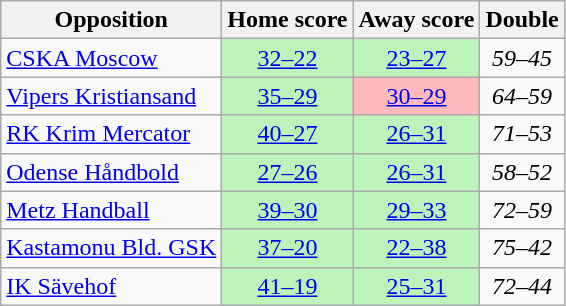<table class="wikitable" style="text-align: center">
<tr>
<th>Opposition</th>
<th>Home score</th>
<th>Away score</th>
<th>Double</th>
</tr>
<tr>
<td align="left"> <a href='#'>CSKA Moscow</a></td>
<td style="background:#bbf3bb;"><a href='#'>32–22</a></td>
<td style="background:#bbf3bb;"><a href='#'>23–27</a></td>
<td><em>59–45</em></td>
</tr>
<tr>
<td align="left"> <a href='#'>Vipers Kristiansand</a></td>
<td style="background:#bbf3bb;"><a href='#'>35–29</a></td>
<td style="background:#fbb;"><a href='#'>30–29</a></td>
<td><em>64–59</em></td>
</tr>
<tr>
<td align="left"> <a href='#'>RK Krim Mercator</a></td>
<td style="background:#bbf3bb;"><a href='#'>40–27</a></td>
<td style="background:#bbf3bb;"><a href='#'>26–31</a></td>
<td><em>71–53</em></td>
</tr>
<tr>
<td align="left"> <a href='#'>Odense Håndbold</a></td>
<td style="background:#bbf3bb;"><a href='#'>27–26</a></td>
<td style="background:#bbf3bb;"><a href='#'>26–31</a></td>
<td><em>58–52</em></td>
</tr>
<tr>
<td align="left"> <a href='#'>Metz Handball</a></td>
<td style="background:#bbf3bb;"><a href='#'>39–30</a></td>
<td style="background:#bbf3bb;"><a href='#'>29–33</a></td>
<td><em>72–59</em></td>
</tr>
<tr>
<td align="left"> <a href='#'>Kastamonu Bld. GSK</a></td>
<td style="background:#bbf3bb;"><a href='#'>37–20</a></td>
<td style="background:#bbf3bb;"><a href='#'>22–38</a></td>
<td><em>75–42</em></td>
</tr>
<tr>
<td align="left"> <a href='#'>IK Sävehof</a></td>
<td style="background:#bbf3bb;"><a href='#'>41–19</a></td>
<td style="background:#bbf3bb;"><a href='#'>25–31</a></td>
<td><em>72–44</em></td>
</tr>
</table>
